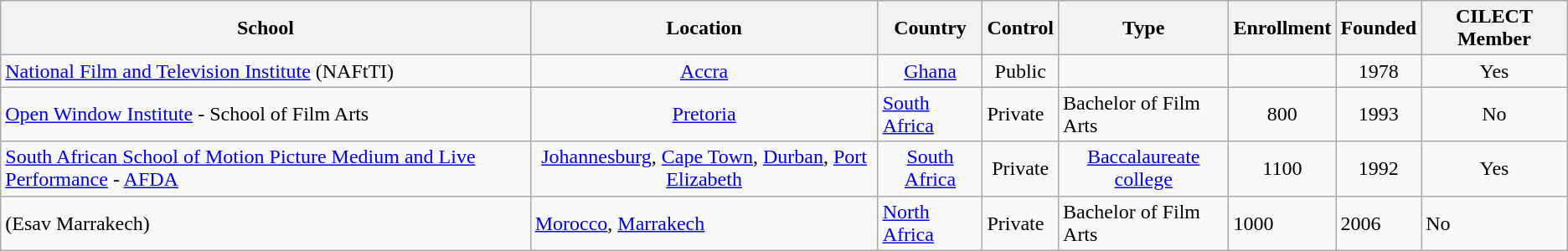<table class="wikitable sortable">
<tr>
<th>School</th>
<th>Location</th>
<th>Country</th>
<th>Control</th>
<th>Type</th>
<th>Enrollment</th>
<th>Founded</th>
<th>CILECT Member</th>
</tr>
<tr>
<td><a href='#'>National Film and Television Institute</a> (NAFtTI)</td>
<td style="text-align:center;"><a href='#'>Accra</a></td>
<td style="text-align:center;"><a href='#'>Ghana</a></td>
<td style="text-align:center;">Public</td>
<td style="text-align:center;"></td>
<td style="text-align:center;"></td>
<td style="text-align:center;">1978</td>
<td style="text-align:center;">Yes</td>
</tr>
<tr>
<td><a href='#'>Open Window Institute</a> - School of Film Arts</td>
<td style="text-align:center;"><a href='#'>Pretoria</a></td>
<td><a href='#'>South Africa</a></td>
<td>Private</td>
<td>Bachelor of Film Arts</td>
<td style="text-align:center;">800</td>
<td style="text-align:center;">1993</td>
<td style="text-align:center;">No</td>
</tr>
<tr>
<td><a href='#'>South African School of Motion Picture Medium and Live Performance</a> - <a href='#'>AFDA</a></td>
<td style="text-align:center;"><a href='#'>Johannesburg</a>, <a href='#'>Cape Town</a>, <a href='#'>Durban</a>, <a href='#'>Port Elizabeth</a></td>
<td style="text-align:center;"><a href='#'>South Africa</a></td>
<td style="text-align:center;">Private</td>
<td style="text-align:center;"><a href='#'>Baccalaureate college</a></td>
<td style="text-align:center;">1100</td>
<td style="text-align:center;">1992</td>
<td style="text-align:center;">Yes</td>
</tr>
<tr>
<td> (Esav Marrakech)</td>
<td><a href='#'>Morocco</a>, <a href='#'>Marrakech</a></td>
<td><a href='#'>North Africa</a></td>
<td>Private</td>
<td>Bachelor of Film Arts</td>
<td>1000</td>
<td>2006</td>
<td>No</td>
</tr>
</table>
